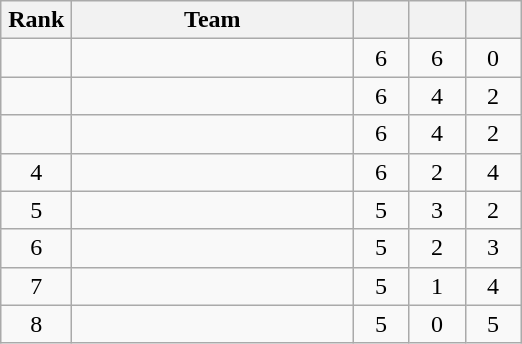<table class="wikitable" style="text-align: center;">
<tr>
<th width=40>Rank</th>
<th width=180>Team</th>
<th width=30></th>
<th width=30></th>
<th width=30></th>
</tr>
<tr>
<td></td>
<td align=left></td>
<td>6</td>
<td>6</td>
<td>0</td>
</tr>
<tr>
<td></td>
<td align=left></td>
<td>6</td>
<td>4</td>
<td>2</td>
</tr>
<tr>
<td></td>
<td align=left></td>
<td>6</td>
<td>4</td>
<td>2</td>
</tr>
<tr>
<td>4</td>
<td align=left></td>
<td>6</td>
<td>2</td>
<td>4</td>
</tr>
<tr>
<td>5</td>
<td align=left></td>
<td>5</td>
<td>3</td>
<td>2</td>
</tr>
<tr>
<td>6</td>
<td align=left></td>
<td>5</td>
<td>2</td>
<td>3</td>
</tr>
<tr>
<td>7</td>
<td align=left></td>
<td>5</td>
<td>1</td>
<td>4</td>
</tr>
<tr>
<td>8</td>
<td align=left></td>
<td>5</td>
<td>0</td>
<td>5</td>
</tr>
</table>
